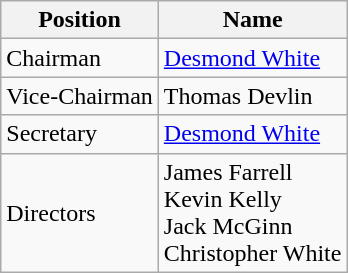<table class="wikitable">
<tr>
<th>Position</th>
<th>Name</th>
</tr>
<tr>
<td>Chairman</td>
<td><a href='#'>Desmond White</a></td>
</tr>
<tr>
<td>Vice-Chairman</td>
<td>Thomas Devlin</td>
</tr>
<tr>
<td>Secretary</td>
<td><a href='#'>Desmond White</a></td>
</tr>
<tr>
<td>Directors</td>
<td>James Farrell<br>Kevin Kelly<br>Jack McGinn<br>Christopher White</td>
</tr>
</table>
